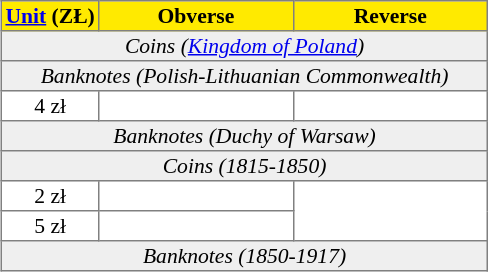<table border=1 width=325 align=center cellpadding=1 cellspacing=0 style="margin-left:0.5em; border-collapse:collapse; text-align:center; font-size:90%;">
<tr bgcolor="#ffdead;">
<th width=20%><a href='#'>Unit</a> (ZŁ)</th>
<th width=40%>Obverse</th>
<th width=40%>Reverse</th>
</tr>
<tr>
<td colspan=3 bgcolor="#efefef" align=center><em>Coins (<a href='#'>Kingdom of Poland</a>)</em></td>
</tr>
<tr>
<td colspan=3 bgcolor="#efefef" align=center><em>Banknotes (Polish-Lithuanian Commonwealth)</em></td>
</tr>
<tr>
<td>4 zł</td>
<td></td>
<td></td>
</tr>
<tr>
<td colspan=3 bgcolor="#efefef" align=center><em>Banknotes (Duchy of Warsaw)</em></td>
</tr>
<tr>
<td colspan=3 bgcolor="#efefef" align=center><em>Coins (1815-1850)</em></td>
</tr>
<tr>
<td>2 zł</td>
<td></td>
</tr>
<tr>
<td>5 zł</td>
<td></td>
</tr>
<tr>
<td colspan=3 bgcolor="#efefef" align=center><em>Banknotes (1850-1917)</em></td>
</tr>
</table>
